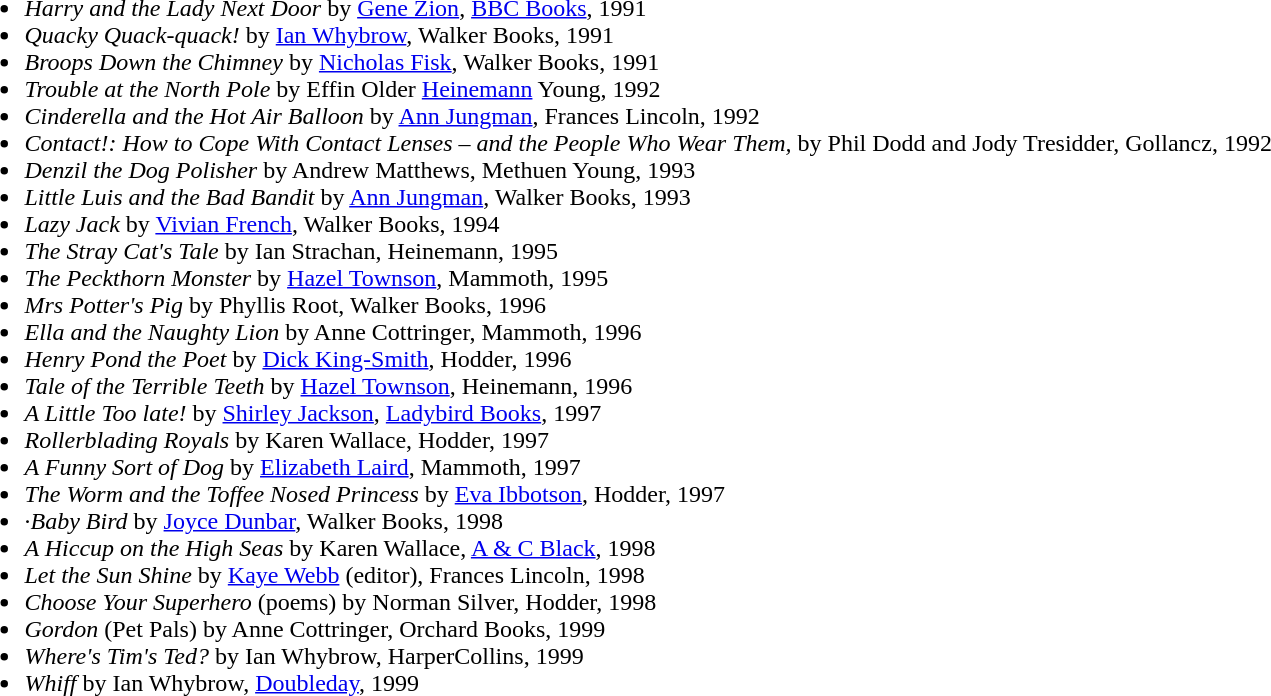<table>
<tr>
<td valign=top><br><ul><li><em>Harry and the Lady Next Door</em> by <a href='#'>Gene Zion</a>, <a href='#'>BBC Books</a>, 1991</li><li><em>Quacky Quack-quack!</em> by <a href='#'>Ian Whybrow</a>, Walker Books, 1991</li><li><em>Broops Down the Chimney</em> by <a href='#'>Nicholas Fisk</a>, Walker Books, 1991</li><li><em>Trouble at the North Pole</em> by Effin Older <a href='#'>Heinemann</a> Young, 1992</li><li><em>Cinderella and the Hot Air Balloon</em> by <a href='#'>Ann Jungman</a>, Frances Lincoln, 1992</li><li><em>Contact!: How to Cope With Contact Lenses – and the People Who Wear Them,</em> by Phil Dodd and Jody Tresidder, Gollancz, 1992</li><li><em>Denzil the Dog Polisher</em> by Andrew Matthews, Methuen Young, 1993</li><li><em>Little Luis and the Bad Bandit</em> by <a href='#'>Ann Jungman</a>, Walker Books, 1993</li><li><em>Lazy Jack</em> by <a href='#'>Vivian French</a>, Walker Books, 1994</li><li><em>The Stray Cat's Tale</em> by Ian Strachan, Heinemann, 1995</li><li><em>The Peckthorn Monster</em> by <a href='#'>Hazel Townson</a>, Mammoth, 1995</li><li><em>Mrs Potter's Pig</em> by Phyllis Root, Walker Books, 1996</li><li><em>Ella and the Naughty Lion</em> by Anne Cottringer, Mammoth, 1996</li><li><em>Henry Pond the Poet</em> by <a href='#'>Dick King-Smith</a>, Hodder, 1996</li><li><em>Tale of the Terrible Teeth</em> by <a href='#'>Hazel Townson</a>,  Heinemann, 1996</li><li><em>A Little Too late!</em> by <a href='#'>Shirley Jackson</a>, <a href='#'>Ladybird Books</a>, 1997</li><li><em>Rollerblading Royals</em> by Karen Wallace, Hodder, 1997</li><li><em>A Funny Sort of Dog</em> by <a href='#'>Elizabeth Laird</a>, Mammoth, 1997</li><li><em>The Worm and the Toffee Nosed Princess</em> by <a href='#'>Eva Ibbotson</a>, Hodder, 1997</li><li>·<em>Baby Bird</em> by <a href='#'>Joyce Dunbar</a>, Walker Books, 1998</li><li><em>A Hiccup on the High Seas</em> by Karen Wallace, <a href='#'>A & C Black</a>, 1998</li><li><em>Let the Sun Shine</em> by <a href='#'>Kaye Webb</a> (editor),  Frances Lincoln, 1998</li><li><em>Choose Your Superhero</em> (poems) by Norman Silver, Hodder, 1998</li><li><em>Gordon</em> (Pet  Pals) by Anne Cottringer, Orchard Books, 1999</li><li><em>Where's Tim's Ted?</em> by Ian Whybrow, HarperCollins, 1999</li><li><em>Whiff</em> by Ian Whybrow, <a href='#'>Doubleday</a>,  1999</li></ul></td>
</tr>
</table>
